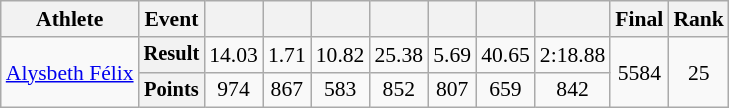<table class=wikitable style=font-size:90%>
<tr>
<th>Athlete</th>
<th>Event</th>
<th></th>
<th></th>
<th></th>
<th></th>
<th></th>
<th></th>
<th></th>
<th>Final</th>
<th>Rank</th>
</tr>
<tr align=center>
<td rowspan=2 style=text-align:left><a href='#'>Alysbeth Félix</a></td>
<th style=font-size:95%>Result</th>
<td>14.03</td>
<td>1.71</td>
<td>10.82</td>
<td>25.38</td>
<td>5.69</td>
<td>40.65</td>
<td>2:18.88</td>
<td rowspan=2>5584</td>
<td rowspan=2>25</td>
</tr>
<tr align=center>
<th style=font-size:95%>Points</th>
<td>974</td>
<td>867</td>
<td>583</td>
<td>852</td>
<td>807</td>
<td>659</td>
<td>842</td>
</tr>
</table>
